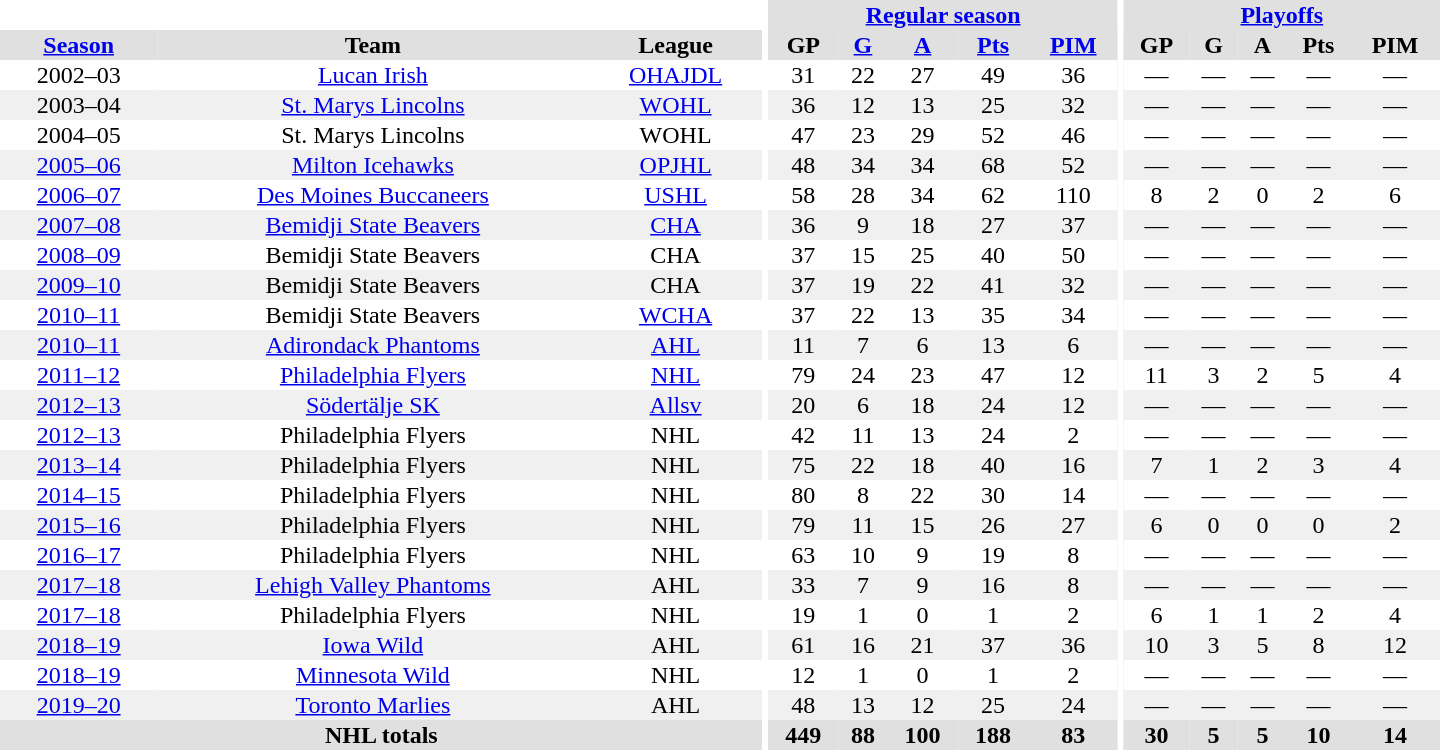<table border="0" cellpadding="1" cellspacing="0" style="text-align:center; width:60em">
<tr bgcolor="#e0e0e0">
<th colspan="3" bgcolor="#ffffff"></th>
<th rowspan="99" bgcolor="#ffffff"></th>
<th colspan="5"><a href='#'>Regular season</a></th>
<th rowspan="99" bgcolor="#ffffff"></th>
<th colspan="5"><a href='#'>Playoffs</a></th>
</tr>
<tr bgcolor="#e0e0e0">
<th><a href='#'>Season</a></th>
<th>Team</th>
<th>League</th>
<th>GP</th>
<th><a href='#'>G</a></th>
<th><a href='#'>A</a></th>
<th><a href='#'>Pts</a></th>
<th><a href='#'>PIM</a></th>
<th>GP</th>
<th>G</th>
<th>A</th>
<th>Pts</th>
<th>PIM</th>
</tr>
<tr>
<td>2002–03</td>
<td><a href='#'>Lucan Irish</a></td>
<td><a href='#'>OHAJDL</a></td>
<td>31</td>
<td>22</td>
<td>27</td>
<td>49</td>
<td>36</td>
<td>—</td>
<td>—</td>
<td>—</td>
<td>—</td>
<td>—</td>
</tr>
<tr bgcolor="#f0f0f0">
<td>2003–04</td>
<td><a href='#'>St. Marys Lincolns</a></td>
<td><a href='#'>WOHL</a></td>
<td>36</td>
<td>12</td>
<td>13</td>
<td>25</td>
<td>32</td>
<td>—</td>
<td>—</td>
<td>—</td>
<td>—</td>
<td>—</td>
</tr>
<tr>
<td>2004–05</td>
<td>St. Marys Lincolns</td>
<td>WOHL</td>
<td>47</td>
<td>23</td>
<td>29</td>
<td>52</td>
<td>46</td>
<td>—</td>
<td>—</td>
<td>—</td>
<td>—</td>
<td>—</td>
</tr>
<tr bgcolor="#f0f0f0">
<td><a href='#'>2005–06</a></td>
<td><a href='#'>Milton Icehawks</a></td>
<td><a href='#'>OPJHL</a></td>
<td>48</td>
<td>34</td>
<td>34</td>
<td>68</td>
<td>52</td>
<td>—</td>
<td>—</td>
<td>—</td>
<td>—</td>
<td>—</td>
</tr>
<tr>
<td><a href='#'>2006–07</a></td>
<td><a href='#'>Des Moines Buccaneers</a></td>
<td><a href='#'>USHL</a></td>
<td>58</td>
<td>28</td>
<td>34</td>
<td>62</td>
<td>110</td>
<td>8</td>
<td>2</td>
<td>0</td>
<td>2</td>
<td>6</td>
</tr>
<tr bgcolor="#f0f0f0">
<td><a href='#'>2007–08</a></td>
<td><a href='#'>Bemidji State Beavers</a></td>
<td><a href='#'>CHA</a></td>
<td>36</td>
<td>9</td>
<td>18</td>
<td>27</td>
<td>37</td>
<td>—</td>
<td>—</td>
<td>—</td>
<td>—</td>
<td>—</td>
</tr>
<tr>
<td><a href='#'>2008–09</a></td>
<td>Bemidji State Beavers</td>
<td>CHA</td>
<td>37</td>
<td>15</td>
<td>25</td>
<td>40</td>
<td>50</td>
<td>—</td>
<td>—</td>
<td>—</td>
<td>—</td>
<td>—</td>
</tr>
<tr bgcolor="#f0f0f0">
<td><a href='#'>2009–10</a></td>
<td>Bemidji State Beavers</td>
<td>CHA</td>
<td>37</td>
<td>19</td>
<td>22</td>
<td>41</td>
<td>32</td>
<td>—</td>
<td>—</td>
<td>—</td>
<td>—</td>
<td>—</td>
</tr>
<tr>
<td><a href='#'>2010–11</a></td>
<td>Bemidji State Beavers</td>
<td><a href='#'>WCHA</a></td>
<td>37</td>
<td>22</td>
<td>13</td>
<td>35</td>
<td>34</td>
<td>—</td>
<td>—</td>
<td>—</td>
<td>—</td>
<td>—</td>
</tr>
<tr bgcolor="#f0f0f0">
<td><a href='#'>2010–11</a></td>
<td><a href='#'>Adirondack Phantoms</a></td>
<td><a href='#'>AHL</a></td>
<td>11</td>
<td>7</td>
<td>6</td>
<td>13</td>
<td>6</td>
<td>—</td>
<td>—</td>
<td>—</td>
<td>—</td>
<td>—</td>
</tr>
<tr>
<td><a href='#'>2011–12</a></td>
<td><a href='#'>Philadelphia Flyers</a></td>
<td><a href='#'>NHL</a></td>
<td>79</td>
<td>24</td>
<td>23</td>
<td>47</td>
<td>12</td>
<td>11</td>
<td>3</td>
<td>2</td>
<td>5</td>
<td>4</td>
</tr>
<tr bgcolor="#f0f0f0">
<td><a href='#'>2012–13</a></td>
<td><a href='#'>Södertälje SK</a></td>
<td><a href='#'>Allsv</a></td>
<td>20</td>
<td>6</td>
<td>18</td>
<td>24</td>
<td>12</td>
<td>—</td>
<td>—</td>
<td>—</td>
<td>—</td>
<td>—</td>
</tr>
<tr>
<td><a href='#'>2012–13</a></td>
<td>Philadelphia Flyers</td>
<td>NHL</td>
<td>42</td>
<td>11</td>
<td>13</td>
<td>24</td>
<td>2</td>
<td>—</td>
<td>—</td>
<td>—</td>
<td>—</td>
<td>—</td>
</tr>
<tr bgcolor="#f0f0f0">
<td><a href='#'>2013–14</a></td>
<td>Philadelphia Flyers</td>
<td>NHL</td>
<td>75</td>
<td>22</td>
<td>18</td>
<td>40</td>
<td>16</td>
<td>7</td>
<td>1</td>
<td>2</td>
<td>3</td>
<td>4</td>
</tr>
<tr>
<td><a href='#'>2014–15</a></td>
<td>Philadelphia Flyers</td>
<td>NHL</td>
<td>80</td>
<td>8</td>
<td>22</td>
<td>30</td>
<td>14</td>
<td>—</td>
<td>—</td>
<td>—</td>
<td>—</td>
<td>—</td>
</tr>
<tr bgcolor="#f0f0f0">
<td><a href='#'>2015–16</a></td>
<td>Philadelphia Flyers</td>
<td>NHL</td>
<td>79</td>
<td>11</td>
<td>15</td>
<td>26</td>
<td>27</td>
<td>6</td>
<td>0</td>
<td>0</td>
<td>0</td>
<td>2</td>
</tr>
<tr>
<td><a href='#'>2016–17</a></td>
<td>Philadelphia Flyers</td>
<td>NHL</td>
<td>63</td>
<td>10</td>
<td>9</td>
<td>19</td>
<td>8</td>
<td>—</td>
<td>—</td>
<td>—</td>
<td>—</td>
<td>—</td>
</tr>
<tr bgcolor="#f0f0f0">
<td><a href='#'>2017–18</a></td>
<td><a href='#'>Lehigh Valley Phantoms</a></td>
<td>AHL</td>
<td>33</td>
<td>7</td>
<td>9</td>
<td>16</td>
<td>8</td>
<td>—</td>
<td>—</td>
<td>—</td>
<td>—</td>
<td>—</td>
</tr>
<tr>
<td><a href='#'>2017–18</a></td>
<td>Philadelphia Flyers</td>
<td>NHL</td>
<td>19</td>
<td>1</td>
<td>0</td>
<td>1</td>
<td>2</td>
<td>6</td>
<td>1</td>
<td>1</td>
<td>2</td>
<td>4</td>
</tr>
<tr bgcolor="#f0f0f0">
<td><a href='#'>2018–19</a></td>
<td><a href='#'>Iowa Wild</a></td>
<td>AHL</td>
<td>61</td>
<td>16</td>
<td>21</td>
<td>37</td>
<td>36</td>
<td>10</td>
<td>3</td>
<td>5</td>
<td>8</td>
<td>12</td>
</tr>
<tr>
<td><a href='#'>2018–19</a></td>
<td><a href='#'>Minnesota Wild</a></td>
<td>NHL</td>
<td>12</td>
<td>1</td>
<td>0</td>
<td>1</td>
<td>2</td>
<td>—</td>
<td>—</td>
<td>—</td>
<td>—</td>
<td>—</td>
</tr>
<tr bgcolor="#f0f0f0">
<td><a href='#'>2019–20</a></td>
<td><a href='#'>Toronto Marlies</a></td>
<td>AHL</td>
<td>48</td>
<td>13</td>
<td>12</td>
<td>25</td>
<td>24</td>
<td>—</td>
<td>—</td>
<td>—</td>
<td>—</td>
<td>—</td>
</tr>
<tr bgcolor="#e0e0e0">
<th colspan="3">NHL totals</th>
<th>449</th>
<th>88</th>
<th>100</th>
<th>188</th>
<th>83</th>
<th>30</th>
<th>5</th>
<th>5</th>
<th>10</th>
<th>14</th>
</tr>
</table>
